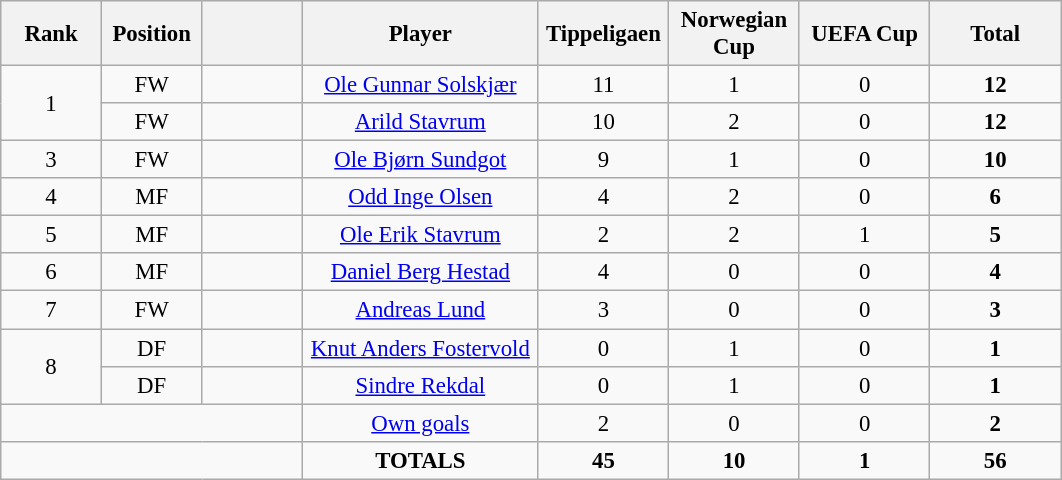<table class="wikitable" style="font-size: 95%; text-align: center;">
<tr>
<th width=60>Rank</th>
<th width=60>Position</th>
<th width=60></th>
<th width=150>Player</th>
<th width=80>Tippeligaen</th>
<th width=80>Norwegian Cup</th>
<th width=80>UEFA Cup</th>
<th width=80><strong>Total</strong></th>
</tr>
<tr>
<td rowspan=2>1</td>
<td>FW</td>
<td></td>
<td><a href='#'>Ole Gunnar Solskjær</a></td>
<td>11</td>
<td>1</td>
<td>0</td>
<td><strong>12</strong></td>
</tr>
<tr>
<td>FW</td>
<td></td>
<td><a href='#'>Arild Stavrum</a></td>
<td>10</td>
<td>2</td>
<td>0</td>
<td><strong>12</strong></td>
</tr>
<tr>
<td>3</td>
<td>FW</td>
<td></td>
<td><a href='#'>Ole Bjørn Sundgot</a></td>
<td>9</td>
<td>1</td>
<td>0</td>
<td><strong>10</strong></td>
</tr>
<tr>
<td>4</td>
<td>MF</td>
<td></td>
<td><a href='#'>Odd Inge Olsen</a></td>
<td>4</td>
<td>2</td>
<td>0</td>
<td><strong>6</strong></td>
</tr>
<tr>
<td>5</td>
<td>MF</td>
<td></td>
<td><a href='#'>Ole Erik Stavrum</a></td>
<td>2</td>
<td>2</td>
<td>1</td>
<td><strong>5</strong></td>
</tr>
<tr>
<td>6</td>
<td>MF</td>
<td></td>
<td><a href='#'>Daniel Berg Hestad</a></td>
<td>4</td>
<td>0</td>
<td>0</td>
<td><strong>4</strong></td>
</tr>
<tr>
<td>7</td>
<td>FW</td>
<td></td>
<td><a href='#'>Andreas Lund</a></td>
<td>3</td>
<td>0</td>
<td>0</td>
<td><strong>3</strong></td>
</tr>
<tr>
<td rowspan="2">8</td>
<td>DF</td>
<td></td>
<td><a href='#'>Knut Anders Fostervold</a></td>
<td>0</td>
<td>1</td>
<td>0</td>
<td><strong>1</strong></td>
</tr>
<tr>
<td>DF</td>
<td></td>
<td><a href='#'>Sindre Rekdal</a></td>
<td>0</td>
<td>1</td>
<td>0</td>
<td><strong>1</strong></td>
</tr>
<tr>
<td colspan="3"></td>
<td><a href='#'>Own goals</a></td>
<td>2</td>
<td>0</td>
<td>0</td>
<td><strong>2</strong></td>
</tr>
<tr>
<td colspan="3"></td>
<td><strong>TOTALS</strong></td>
<td><strong>45</strong></td>
<td><strong>10</strong></td>
<td><strong>1</strong></td>
<td><strong>56</strong></td>
</tr>
</table>
